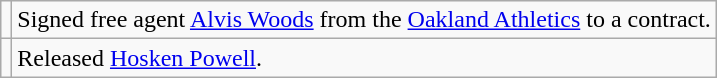<table class="wikitable">
<tr>
<td></td>
<td>Signed free agent <a href='#'>Alvis Woods</a> from the <a href='#'>Oakland Athletics</a> to a contract.</td>
</tr>
<tr>
<td></td>
<td>Released <a href='#'>Hosken Powell</a>.</td>
</tr>
</table>
